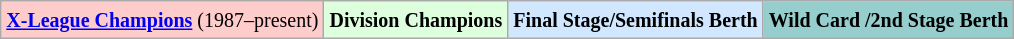<table class="wikitable">
<tr>
<td bgcolor="#FFCCCC"><small><strong><a href='#'>X-League Champions</a></strong> (1987–present)</small></td>
<td bgcolor="#DDFFDD"><small><strong>Division Champions</strong></small></td>
<td bgcolor="#D0E7FF"><small><strong>Final Stage/Semifinals Berth</strong></small></td>
<td bgcolor="#96CDCD"><small><strong>Wild Card /2nd Stage Berth</strong></small></td>
</tr>
</table>
